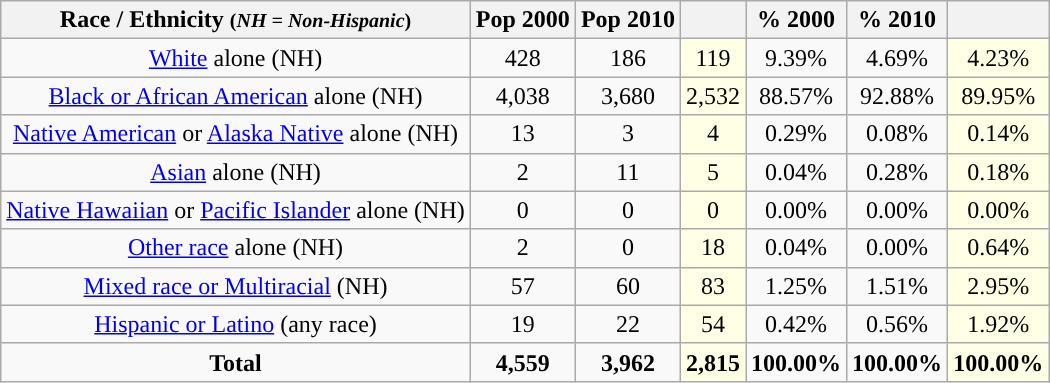<table class="wikitable" style="text-align:center;">
<tr>
<th>Race / Ethnicity <small>(<em>NH = Non-Hispanic</em>)</small></th>
<th>Pop 2000</th>
<th>Pop 2010</th>
<th></th>
<th>% 2000</th>
<th>% 2010</th>
<th></th>
</tr>
<tr>
<td><a href='#'>White</a> alone (NH)</td>
<td>428</td>
<td>186</td>
<td style='background: #ffffe6;'>119</td>
<td>9.39%</td>
<td>4.69%</td>
<td style='background: #ffffe6;'>4.23%</td>
</tr>
<tr>
<td><a href='#'>Black or African American</a> alone (NH)</td>
<td>4,038</td>
<td>3,680</td>
<td style='background: #ffffe6;'>2,532</td>
<td>88.57%</td>
<td>92.88%</td>
<td style='background: #ffffe6;'>89.95%</td>
</tr>
<tr>
<td><a href='#'>Native American</a> or <a href='#'>Alaska Native</a> alone (NH)</td>
<td>13</td>
<td>3</td>
<td style='background: #ffffe6;'>4</td>
<td>0.29%</td>
<td>0.08%</td>
<td style='background: #ffffe6;'>0.14%</td>
</tr>
<tr>
<td><a href='#'>Asian</a> alone (NH)</td>
<td>2</td>
<td>11</td>
<td style='background: #ffffe6;'>5</td>
<td>0.04%</td>
<td>0.28%</td>
<td style='background: #ffffe6;'>0.18%</td>
</tr>
<tr>
<td><a href='#'>Native Hawaiian</a> or <a href='#'>Pacific Islander</a> alone (NH)</td>
<td>0</td>
<td>0</td>
<td style='background: #ffffe6;'>0</td>
<td>0.00%</td>
<td>0.00%</td>
<td style='background: #ffffe6;'>0.00%</td>
</tr>
<tr>
<td><a href='#'>Other race</a> alone (NH)</td>
<td>2</td>
<td>0</td>
<td style='background: #ffffe6;'>18</td>
<td>0.04%</td>
<td>0.00%</td>
<td style='background: #ffffe6;'>0.64%</td>
</tr>
<tr>
<td><a href='#'>Mixed race or Multiracial</a> (NH)</td>
<td>57</td>
<td>60</td>
<td style='background: #ffffe6;'>83</td>
<td>1.25%</td>
<td>1.51%</td>
<td style='background: #ffffe6;'>2.95%</td>
</tr>
<tr>
<td><a href='#'>Hispanic or Latino</a> (any race)</td>
<td>19</td>
<td>22</td>
<td style='background: #ffffe6;'>54</td>
<td>0.42%</td>
<td>0.56%</td>
<td style='background: #ffffe6;'>1.92%</td>
</tr>
<tr>
<td><strong>Total</strong></td>
<td><strong>4,559</strong></td>
<td><strong>3,962</strong></td>
<td style='background: #ffffe6;'><strong>2,815</strong></td>
<td><strong>100.00%</strong></td>
<td><strong>100.00%</strong></td>
<td style='background: #ffffe6;'><strong>100.00%</strong></td>
</tr>
</table>
